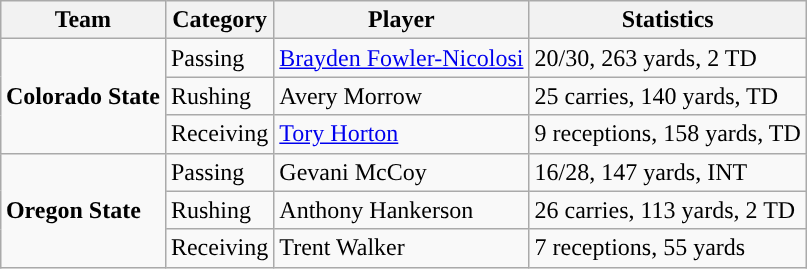<table class="wikitable" style="float: right;">
<tr>
<th>Team</th>
<th>Category</th>
<th>Player</th>
<th>Statistics</th>
</tr>
<tr>
<td rowspan=3><strong>Colorado State</strong></td>
<td>Passing</td>
<td><a href='#'>Brayden Fowler-Nicolosi</a></td>
<td>20/30, 263 yards, 2 TD</td>
</tr>
<tr>
<td>Rushing</td>
<td>Avery Morrow</td>
<td>25 carries, 140 yards, TD</td>
</tr>
<tr>
<td>Receiving</td>
<td><a href='#'>Tory Horton</a></td>
<td>9 receptions, 158 yards, TD</td>
</tr>
<tr>
<td rowspan=3><strong>Oregon State</strong></td>
<td>Passing</td>
<td>Gevani McCoy</td>
<td>16/28, 147 yards, INT</td>
</tr>
<tr>
<td>Rushing</td>
<td>Anthony Hankerson</td>
<td>26 carries, 113 yards, 2 TD</td>
</tr>
<tr>
<td>Receiving</td>
<td>Trent Walker</td>
<td>7 receptions, 55 yards</td>
</tr>
</table>
